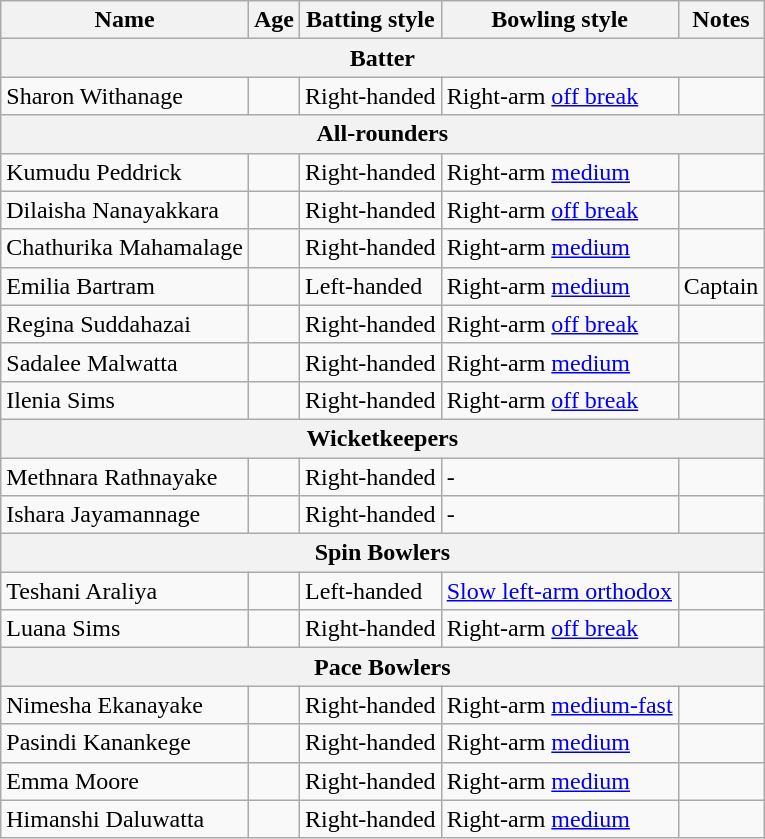<table class="wikitable">
<tr>
<th>Name</th>
<th>Age</th>
<th>Batting style</th>
<th>Bowling style</th>
<th>Notes</th>
</tr>
<tr>
<th colspan="5">Batter</th>
</tr>
<tr>
<td>Sharon Withanage</td>
<td></td>
<td>Right-handed</td>
<td>Right-arm <a href='#'>off break</a></td>
<td></td>
</tr>
<tr>
<th colspan="5">All-rounders</th>
</tr>
<tr>
<td>Kumudu Peddrick</td>
<td></td>
<td>Right-handed</td>
<td>Right-arm <a href='#'>medium</a></td>
<td></td>
</tr>
<tr>
<td>Dilaisha Nanayakkara</td>
<td></td>
<td>Right-handed</td>
<td>Right-arm <a href='#'>off break</a></td>
<td></td>
</tr>
<tr>
<td>Chathurika Mahamalage</td>
<td></td>
<td>Right-handed</td>
<td>Right-arm <a href='#'>medium</a></td>
<td></td>
</tr>
<tr>
<td>Emilia Bartram</td>
<td></td>
<td>Left-handed</td>
<td>Right-arm <a href='#'>medium</a></td>
<td>Captain</td>
</tr>
<tr>
<td>Regina Suddahazai</td>
<td></td>
<td>Right-handed</td>
<td>Right-arm <a href='#'>off break</a></td>
<td></td>
</tr>
<tr>
<td>Sadalee Malwatta</td>
<td></td>
<td>Right-handed</td>
<td>Right-arm <a href='#'>medium</a></td>
<td></td>
</tr>
<tr>
<td>Ilenia Sims</td>
<td></td>
<td>Right-handed</td>
<td>Right-arm <a href='#'>off break</a></td>
<td></td>
</tr>
<tr>
<th colspan="5">Wicketkeepers</th>
</tr>
<tr>
<td>Methnara Rathnayake</td>
<td></td>
<td>Right-handed</td>
<td>-</td>
<td></td>
</tr>
<tr>
<td>Ishara Jayamannage</td>
<td></td>
<td>Right-handed</td>
<td>-</td>
<td></td>
</tr>
<tr>
<th colspan="5">Spin Bowlers</th>
</tr>
<tr>
<td>Teshani Araliya</td>
<td></td>
<td>Left-handed</td>
<td><a href='#'>Slow left-arm orthodox</a></td>
<td></td>
</tr>
<tr>
<td>Luana Sims</td>
<td></td>
<td>Right-handed</td>
<td>Right-arm <a href='#'>off break</a></td>
<td></td>
</tr>
<tr>
<th colspan="5">Pace Bowlers</th>
</tr>
<tr>
<td>Nimesha Ekanayake</td>
<td></td>
<td>Right-handed</td>
<td>Right-arm <a href='#'>medium-fast</a></td>
<td></td>
</tr>
<tr>
<td>Pasindi Kanankege</td>
<td></td>
<td>Right-handed</td>
<td>Right-arm <a href='#'>medium</a></td>
<td></td>
</tr>
<tr>
<td>Emma Moore</td>
<td></td>
<td>Right-handed</td>
<td>Right-arm <a href='#'>medium</a></td>
<td></td>
</tr>
<tr>
<td>Himanshi Daluwatta</td>
<td></td>
<td>Right-handed</td>
<td>Right-arm <a href='#'>medium</a></td>
<td></td>
</tr>
</table>
